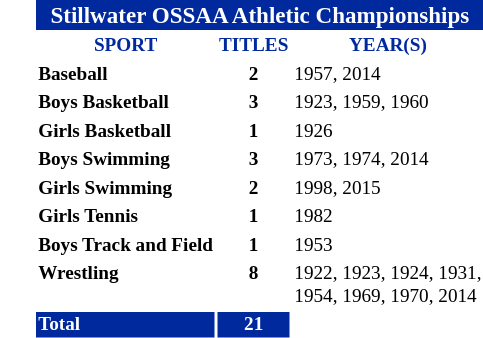<table style="float: right; font-size:80%;"  class="table">
<tr valign=center>
<th style="background:#FFFFFF;"></th>
<th colspan="3" style="background:#00299E;color:white"><big><strong> Stillwater OSSAA Athletic Championships </strong></big></th>
</tr>
<tr style="background-color:white;color:black">
<th width="20"></th>
<th style="background-color:white;color:#00299E"><strong>SPORT</strong></th>
<th style="background-color:white;color:#00299E"><strong>TITLES</strong></th>
<th style="background-color:white;color:#00299E"><strong>YEAR(S)</strong></th>
</tr>
<tr valign=top>
<td></td>
<td style="background-color:white;color:black"><strong>Baseball</strong></td>
<td align="center"><strong>2</strong></td>
<td>1957, 2014</td>
</tr>
<tr valign=top>
<td></td>
<td style="background-color:white;color:black"><strong>Boys Basketball</strong></td>
<td align="center"><strong>3</strong></td>
<td>1923, 1959, 1960</td>
</tr>
<tr valign=top>
<td></td>
<td style="background-color:white;color:black"><strong>Girls Basketball</strong></td>
<td align="center"><strong>1</strong></td>
<td>1926</td>
</tr>
<tr valign=top>
<td></td>
<td style="background-color:white;color:black"><strong>Boys Swimming</strong></td>
<td align="center"><strong>3</strong></td>
<td>1973, 1974, 2014</td>
</tr>
<tr valign=top>
<td></td>
<td style="background-color:white;color:black"><strong>Girls Swimming</strong></td>
<td align="center"><strong>2</strong></td>
<td>1998, 2015</td>
</tr>
<tr valign=top>
<td></td>
<td style="background-color:white;color:black"><strong>Girls Tennis</strong></td>
<td align="center"><strong>1</strong></td>
<td>1982</td>
</tr>
<tr valign=top>
<td></td>
<td style="background-color:white;color:black"><strong>Boys Track and Field</strong></td>
<td align="center"><strong>1</strong></td>
<td>1953</td>
</tr>
<tr valign=top>
<td></td>
<td style="background-color:white;color:black"><strong>Wrestling</strong></td>
<td align="center"><strong>8</strong></td>
<td>1922, 1923, 1924, 1931, <br> 1954, 1969, 1970, 2014</td>
</tr>
<tr valign=top>
<td></td>
<td style="background-color:#00299E;color:white"><strong>Total</strong></td>
<td align="center" style="background-color:#00299E;color:white"><strong>21</strong></td>
<td style="background-color:white;color:white"></td>
</tr>
</table>
